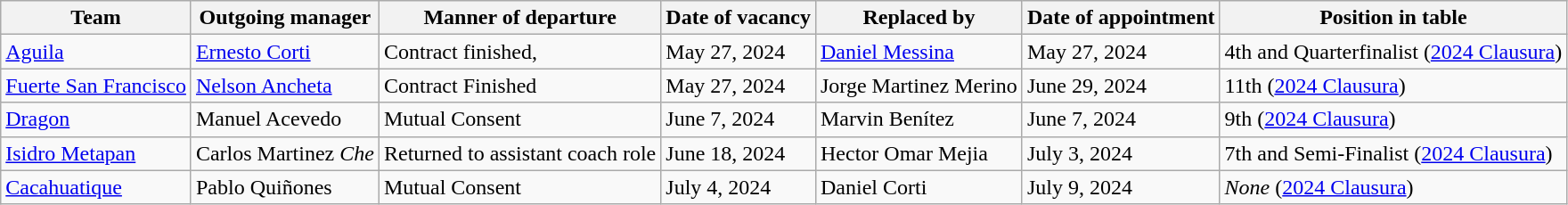<table class="wikitable">
<tr>
<th>Team</th>
<th>Outgoing manager</th>
<th>Manner of departure</th>
<th>Date of vacancy</th>
<th>Replaced by</th>
<th>Date of appointment</th>
<th>Position in table</th>
</tr>
<tr>
<td><a href='#'>Aguila</a></td>
<td> <a href='#'>Ernesto Corti</a></td>
<td>Contract finished,</td>
<td>May 27, 2024</td>
<td>  <a href='#'>Daniel Messina</a></td>
<td>May 27, 2024</td>
<td>4th and Quarterfinalist (<a href='#'>2024 Clausura</a>)</td>
</tr>
<tr>
<td><a href='#'>Fuerte San Francisco</a></td>
<td> <a href='#'>Nelson Ancheta</a></td>
<td>Contract Finished</td>
<td>May 27, 2024</td>
<td> Jorge Martinez Merino </td>
<td>June 29, 2024</td>
<td>11th (<a href='#'>2024 Clausura</a>)</td>
</tr>
<tr>
<td><a href='#'>Dragon</a></td>
<td> Manuel Acevedo</td>
<td>Mutual Consent</td>
<td>June 7, 2024</td>
<td> Marvin Benítez</td>
<td>June 7, 2024</td>
<td>9th (<a href='#'>2024 Clausura</a>)</td>
</tr>
<tr>
<td><a href='#'>Isidro Metapan</a></td>
<td> Carlos Martinez <em>Che</em></td>
<td>Returned to assistant coach role</td>
<td>June 18, 2024</td>
<td> Hector Omar Mejia</td>
<td>July 3, 2024</td>
<td>7th and Semi-Finalist (<a href='#'>2024 Clausura</a>)</td>
</tr>
<tr>
<td><a href='#'>Cacahuatique</a></td>
<td> Pablo Quiñones</td>
<td>Mutual Consent</td>
<td>July 4, 2024</td>
<td> Daniel Corti</td>
<td>July 9, 2024</td>
<td><em>None</em> (<a href='#'>2024 Clausura</a>)</td>
</tr>
</table>
